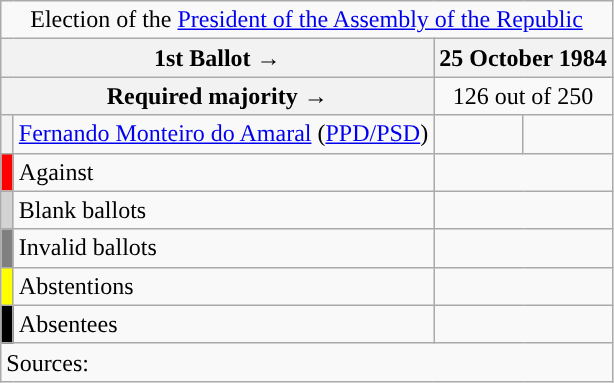<table class="wikitable" style="text-align:center;">
<tr>
<td colspan="4" align="center">Election of the <a href='#'>President of the Assembly of the Republic</a></td>
</tr>
<tr>
<th colspan="2" width="225px">1st Ballot →</th>
<th colspan="2">25 October 1984</th>
</tr>
<tr>
<th colspan="2">Required majority →</th>
<td colspan="2">126 out of 250</td>
</tr>
<tr>
<th width="1px" style="background:"></th>
<td align="left"><a href='#'>Fernando Monteiro do Amaral</a> (<a href='#'>PPD/PSD</a>)</td>
<td></td>
<td></td>
</tr>
<tr>
<th style="background:red;"></th>
<td align="left">Against</td>
<td colspan="2"></td>
</tr>
<tr>
<th style="background:lightgray;"></th>
<td align="left">Blank ballots</td>
<td colspan="2"></td>
</tr>
<tr>
<th style="background:gray;"></th>
<td align="left">Invalid ballots</td>
<td colspan="2"></td>
</tr>
<tr>
<th style="background:yellow;"></th>
<td align="left">Abstentions</td>
<td colspan="2"></td>
</tr>
<tr>
<th style="background:black;"></th>
<td align="left">Absentees</td>
<td colspan="2"></td>
</tr>
<tr>
<td align="left" colspan="4">Sources:</td>
</tr>
</table>
